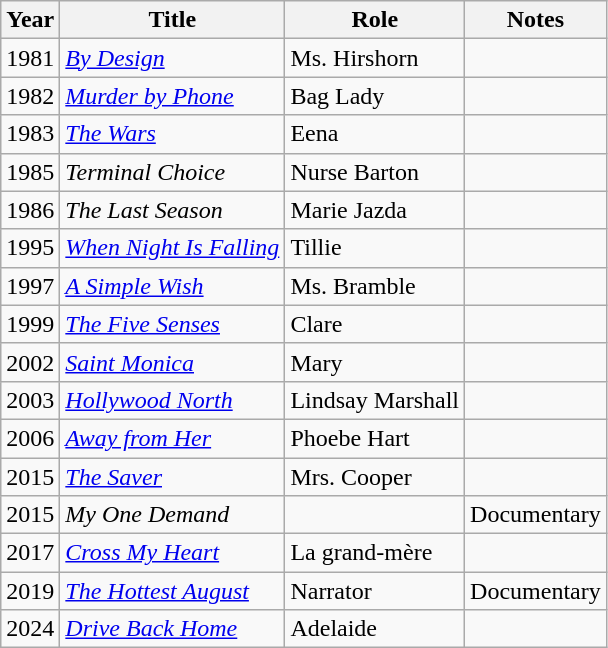<table class="wikitable sortable">
<tr>
<th>Year</th>
<th>Title</th>
<th>Role</th>
<th class="unsortable">Notes</th>
</tr>
<tr>
<td>1981</td>
<td><em><a href='#'>By Design</a></em></td>
<td>Ms. Hirshorn</td>
<td></td>
</tr>
<tr>
<td>1982</td>
<td><em><a href='#'>Murder by Phone</a></em></td>
<td>Bag Lady</td>
<td></td>
</tr>
<tr>
<td>1983</td>
<td data-sort-value="Wars, The"><em><a href='#'>The Wars</a></em></td>
<td>Eena</td>
<td></td>
</tr>
<tr>
<td>1985</td>
<td><em>Terminal Choice</em></td>
<td>Nurse Barton</td>
<td></td>
</tr>
<tr>
<td>1986</td>
<td data-sort-value="Last Season, The"><em>The Last Season</em></td>
<td>Marie Jazda</td>
<td></td>
</tr>
<tr>
<td>1995</td>
<td><em><a href='#'>When Night Is Falling</a></em></td>
<td>Tillie</td>
<td></td>
</tr>
<tr>
<td>1997</td>
<td data-sort-value="Simple Wish, A"><em><a href='#'>A Simple Wish</a></em></td>
<td>Ms. Bramble</td>
<td></td>
</tr>
<tr>
<td>1999</td>
<td data-sort-value="Five Senses, The"><em><a href='#'>The Five Senses</a></em></td>
<td>Clare</td>
<td></td>
</tr>
<tr>
<td>2002</td>
<td><em><a href='#'>Saint Monica</a></em></td>
<td>Mary</td>
<td></td>
</tr>
<tr>
<td>2003</td>
<td><em><a href='#'>Hollywood North</a></em></td>
<td>Lindsay Marshall</td>
<td></td>
</tr>
<tr>
<td>2006</td>
<td><em><a href='#'>Away from Her</a></em></td>
<td>Phoebe Hart</td>
<td></td>
</tr>
<tr>
<td>2015</td>
<td data-sort-value="Saver, The"><em><a href='#'>The Saver</a></em></td>
<td>Mrs. Cooper</td>
<td></td>
</tr>
<tr>
<td>2015</td>
<td><em>My One Demand</em></td>
<td></td>
<td>Documentary</td>
</tr>
<tr>
<td>2017</td>
<td><em><a href='#'>Cross My Heart</a></em></td>
<td>La grand-mère</td>
<td></td>
</tr>
<tr>
<td>2019</td>
<td data-sort-value="Hottest August, The"><em><a href='#'>The Hottest August</a></em></td>
<td>Narrator</td>
<td>Documentary</td>
</tr>
<tr>
<td>2024</td>
<td><em><a href='#'>Drive Back Home</a></em></td>
<td>Adelaide</td>
<td></td>
</tr>
</table>
